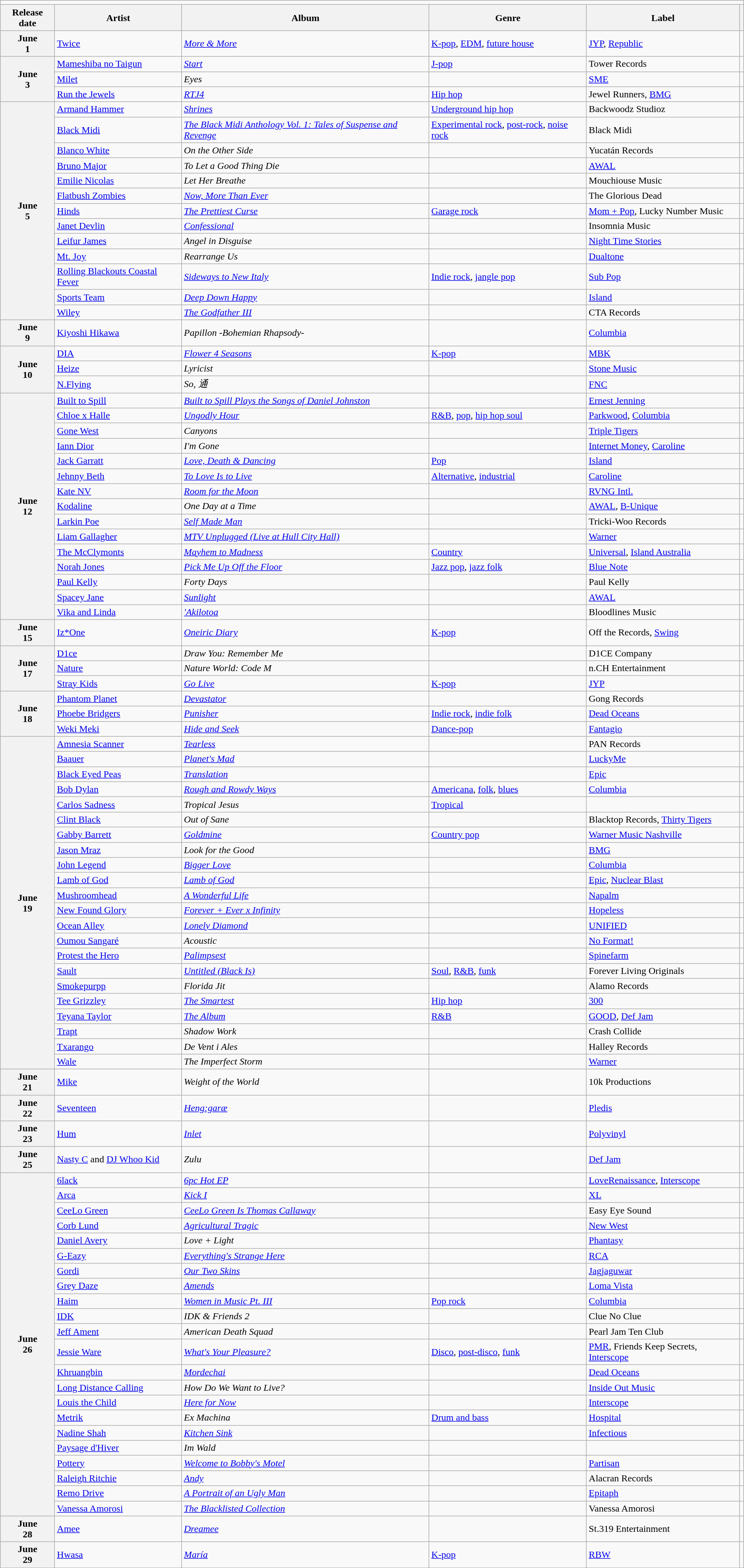<table class="wikitable plainrowheaders">
<tr>
<td colspan="6" style="text-align:center;"></td>
</tr>
<tr>
<th scope="col">Release date</th>
<th scope="col">Artist</th>
<th scope="col">Album</th>
<th scope="col">Genre</th>
<th scope="col">Label</th>
<th scope="col"></th>
</tr>
<tr>
<th scope="row" style="text-align:center;">June<br>1</th>
<td><a href='#'>Twice</a></td>
<td><em><a href='#'>More & More</a></em></td>
<td><a href='#'>K-pop</a>, <a href='#'>EDM</a>, <a href='#'>future house</a></td>
<td><a href='#'>JYP</a>, <a href='#'>Republic</a></td>
<td></td>
</tr>
<tr>
<th scope="row" rowspan="3" style="text-align:center;">June<br>3</th>
<td><a href='#'>Mameshiba no Taigun</a></td>
<td><em><a href='#'>Start</a></em></td>
<td><a href='#'>J-pop</a></td>
<td>Tower Records</td>
<td></td>
</tr>
<tr>
<td><a href='#'>Milet</a></td>
<td><em>Eyes</em></td>
<td></td>
<td><a href='#'>SME</a></td>
<td></td>
</tr>
<tr>
<td><a href='#'>Run the Jewels</a></td>
<td><em><a href='#'>RTJ4</a></em></td>
<td><a href='#'>Hip hop</a></td>
<td>Jewel Runners, <a href='#'>BMG</a></td>
<td></td>
</tr>
<tr>
<th scope="row" rowspan="13" style="text-align:center;">June<br>5</th>
<td><a href='#'>Armand Hammer</a></td>
<td><em><a href='#'>Shrines</a></em></td>
<td><a href='#'>Underground hip hop</a></td>
<td>Backwoodz Studioz</td>
<td></td>
</tr>
<tr>
<td><a href='#'>Black Midi</a></td>
<td><em><a href='#'>The Black Midi Anthology Vol. 1: Tales of Suspense and Revenge</a></em></td>
<td><a href='#'>Experimental rock</a>, <a href='#'>post-rock</a>, <a href='#'>noise rock</a></td>
<td>Black Midi</td>
<td></td>
</tr>
<tr>
<td><a href='#'>Blanco White</a></td>
<td><em>On the Other Side</em></td>
<td></td>
<td>Yucatán Records</td>
<td></td>
</tr>
<tr>
<td><a href='#'>Bruno Major</a></td>
<td><em>To Let a Good Thing Die</em></td>
<td></td>
<td><a href='#'>AWAL</a></td>
<td></td>
</tr>
<tr>
<td><a href='#'>Emilie Nicolas</a></td>
<td><em>Let Her Breathe</em></td>
<td></td>
<td>Mouchiouse Music</td>
<td></td>
</tr>
<tr>
<td><a href='#'>Flatbush Zombies</a></td>
<td><em><a href='#'>Now, More Than Ever</a></em></td>
<td></td>
<td>The Glorious Dead</td>
<td></td>
</tr>
<tr>
<td><a href='#'>Hinds</a></td>
<td><em><a href='#'>The Prettiest Curse</a></em></td>
<td><a href='#'>Garage rock</a></td>
<td><a href='#'>Mom + Pop</a>, Lucky Number Music</td>
<td></td>
</tr>
<tr>
<td><a href='#'>Janet Devlin</a></td>
<td><em><a href='#'>Confessional</a></em></td>
<td></td>
<td>Insomnia Music</td>
<td></td>
</tr>
<tr>
<td><a href='#'>Leifur James</a></td>
<td><em>Angel in Disguise</em></td>
<td></td>
<td><a href='#'>Night Time Stories</a></td>
<td></td>
</tr>
<tr>
<td><a href='#'>Mt. Joy</a></td>
<td><em>Rearrange Us</em></td>
<td></td>
<td><a href='#'>Dualtone</a></td>
<td></td>
</tr>
<tr>
<td><a href='#'>Rolling Blackouts Coastal Fever</a></td>
<td><em><a href='#'>Sideways to New Italy</a></em></td>
<td><a href='#'>Indie rock</a>, <a href='#'>jangle pop</a></td>
<td><a href='#'>Sub Pop</a></td>
<td></td>
</tr>
<tr>
<td><a href='#'>Sports Team</a></td>
<td><em><a href='#'>Deep Down Happy</a></em></td>
<td></td>
<td><a href='#'>Island</a></td>
<td></td>
</tr>
<tr>
<td><a href='#'>Wiley</a></td>
<td><em><a href='#'>The Godfather III</a></em></td>
<td></td>
<td>CTA Records</td>
<td></td>
</tr>
<tr>
<th scope="row" style="text-align:center;">June<br>9</th>
<td><a href='#'>Kiyoshi Hikawa</a></td>
<td><em>Papillon -Bohemian Rhapsody-</em></td>
<td></td>
<td><a href='#'>Columbia</a></td>
<td></td>
</tr>
<tr>
<th scope="row" rowspan="3" style="text-align:center;">June<br>10</th>
<td><a href='#'>DIA</a></td>
<td><em><a href='#'>Flower 4 Seasons</a></em></td>
<td><a href='#'>K-pop</a></td>
<td><a href='#'>MBK</a></td>
<td></td>
</tr>
<tr>
<td><a href='#'>Heize</a></td>
<td><em>Lyricist</em></td>
<td></td>
<td><a href='#'>Stone Music</a></td>
<td></td>
</tr>
<tr>
<td><a href='#'>N.Flying</a></td>
<td><em>So, 通</em></td>
<td></td>
<td><a href='#'>FNC</a></td>
<td></td>
</tr>
<tr>
<th scope="row" rowspan="15" style="text-align:center;">June<br>12</th>
<td><a href='#'>Built to Spill</a></td>
<td><em><a href='#'>Built to Spill Plays the Songs of Daniel Johnston</a></em></td>
<td></td>
<td><a href='#'>Ernest Jenning</a></td>
<td></td>
</tr>
<tr>
<td><a href='#'>Chloe x Halle</a></td>
<td><em><a href='#'>Ungodly Hour</a></em></td>
<td><a href='#'>R&B</a>, <a href='#'>pop</a>, <a href='#'>hip hop soul</a></td>
<td><a href='#'>Parkwood</a>, <a href='#'>Columbia</a></td>
<td></td>
</tr>
<tr>
<td><a href='#'>Gone West</a></td>
<td><em>Canyons</em></td>
<td></td>
<td><a href='#'>Triple Tigers</a></td>
<td></td>
</tr>
<tr>
<td><a href='#'>Iann Dior</a></td>
<td><em>I'm Gone</em></td>
<td></td>
<td><a href='#'>Internet Money</a>, <a href='#'>Caroline</a></td>
<td></td>
</tr>
<tr>
<td><a href='#'>Jack Garratt</a></td>
<td><em><a href='#'>Love, Death & Dancing</a></em></td>
<td><a href='#'>Pop</a></td>
<td><a href='#'>Island</a></td>
<td></td>
</tr>
<tr>
<td><a href='#'>Jehnny Beth</a></td>
<td><em><a href='#'>To Love Is to Live</a></em></td>
<td><a href='#'>Alternative</a>, <a href='#'>industrial</a></td>
<td><a href='#'>Caroline</a></td>
<td></td>
</tr>
<tr>
<td><a href='#'>Kate NV</a></td>
<td><em><a href='#'>Room for the Moon</a></em></td>
<td></td>
<td><a href='#'>RVNG Intl.</a></td>
<td></td>
</tr>
<tr>
<td><a href='#'>Kodaline</a></td>
<td><em>One Day at a Time</em></td>
<td></td>
<td><a href='#'>AWAL</a>, <a href='#'>B-Unique</a></td>
<td></td>
</tr>
<tr>
<td><a href='#'>Larkin Poe</a></td>
<td><em><a href='#'>Self Made Man</a></em></td>
<td></td>
<td>Tricki-Woo Records</td>
<td></td>
</tr>
<tr>
<td><a href='#'>Liam Gallagher</a></td>
<td><em><a href='#'>MTV Unplugged (Live at Hull City Hall)</a></em></td>
<td></td>
<td><a href='#'>Warner</a></td>
<td></td>
</tr>
<tr>
<td><a href='#'>The McClymonts</a></td>
<td><em><a href='#'>Mayhem to Madness</a></em></td>
<td><a href='#'>Country</a></td>
<td><a href='#'>Universal</a>, <a href='#'>Island Australia</a></td>
<td></td>
</tr>
<tr>
<td><a href='#'>Norah Jones</a></td>
<td><em><a href='#'>Pick Me Up Off the Floor</a></em></td>
<td><a href='#'>Jazz pop</a>, <a href='#'>jazz folk</a></td>
<td><a href='#'>Blue Note</a></td>
<td></td>
</tr>
<tr>
<td><a href='#'>Paul Kelly</a></td>
<td><em>Forty Days</em></td>
<td></td>
<td>Paul Kelly</td>
<td></td>
</tr>
<tr>
<td><a href='#'>Spacey Jane</a></td>
<td><em><a href='#'>Sunlight</a></em></td>
<td></td>
<td><a href='#'>AWAL</a></td>
<td></td>
</tr>
<tr>
<td><a href='#'>Vika and Linda</a></td>
<td><em><a href='#'>'Akilotoa</a></em></td>
<td></td>
<td>Bloodlines Music</td>
<td></td>
</tr>
<tr>
<th scope="row" style="text-align:center;">June<br> 15</th>
<td><a href='#'>Iz*One</a></td>
<td><em><a href='#'>Oneiric Diary</a></em></td>
<td><a href='#'>K-pop</a></td>
<td>Off the Records, <a href='#'>Swing</a></td>
<td></td>
</tr>
<tr>
<th scope="row" rowspan="3" style="text-align:center;">June<br>17</th>
<td><a href='#'>D1ce</a></td>
<td><em>Draw You: Remember Me</em></td>
<td></td>
<td>D1CE Company</td>
<td></td>
</tr>
<tr>
<td><a href='#'>Nature</a></td>
<td><em>Nature World: Code M</em></td>
<td></td>
<td>n.CH Entertainment</td>
<td></td>
</tr>
<tr>
<td><a href='#'>Stray Kids</a></td>
<td><em><a href='#'>Go Live</a></em></td>
<td><a href='#'>K-pop</a></td>
<td><a href='#'>JYP</a></td>
<td></td>
</tr>
<tr>
<th scope="row" rowspan="3" style="text-align:center;">June<br>18</th>
<td><a href='#'>Phantom Planet</a></td>
<td><em><a href='#'>Devastator</a></em></td>
<td></td>
<td>Gong Records</td>
<td></td>
</tr>
<tr>
<td><a href='#'>Phoebe Bridgers</a></td>
<td><em><a href='#'>Punisher</a></em></td>
<td><a href='#'>Indie rock</a>, <a href='#'>indie folk</a></td>
<td><a href='#'>Dead Oceans</a></td>
<td></td>
</tr>
<tr>
<td><a href='#'>Weki Meki</a></td>
<td><em><a href='#'>Hide and Seek</a></em></td>
<td><a href='#'>Dance-pop</a></td>
<td><a href='#'>Fantagio</a></td>
<td></td>
</tr>
<tr>
<th scope="row" rowspan="22" style="text-align:center;">June<br>19</th>
<td><a href='#'>Amnesia Scanner</a></td>
<td><em><a href='#'>Tearless</a></em></td>
<td></td>
<td>PAN Records</td>
<td></td>
</tr>
<tr>
<td><a href='#'>Baauer</a></td>
<td><em><a href='#'>Planet's Mad</a></em></td>
<td></td>
<td><a href='#'>LuckyMe</a></td>
<td></td>
</tr>
<tr>
<td><a href='#'>Black Eyed Peas</a></td>
<td><em><a href='#'>Translation</a></em></td>
<td></td>
<td><a href='#'>Epic</a></td>
<td></td>
</tr>
<tr>
<td><a href='#'>Bob Dylan</a></td>
<td><em><a href='#'>Rough and Rowdy Ways</a></em></td>
<td><a href='#'>Americana</a>, <a href='#'>folk</a>, <a href='#'>blues</a></td>
<td><a href='#'>Columbia</a></td>
<td></td>
</tr>
<tr>
<td><a href='#'>Carlos Sadness</a></td>
<td><em>Tropical Jesus</em></td>
<td><a href='#'>Tropical</a></td>
<td></td>
<td></td>
</tr>
<tr>
<td><a href='#'>Clint Black</a></td>
<td><em>Out of Sane</em></td>
<td></td>
<td>Blacktop Records, <a href='#'>Thirty Tigers</a></td>
<td></td>
</tr>
<tr>
<td><a href='#'>Gabby Barrett</a></td>
<td><em><a href='#'>Goldmine</a></em></td>
<td><a href='#'>Country pop</a></td>
<td><a href='#'>Warner Music Nashville</a></td>
<td></td>
</tr>
<tr>
<td><a href='#'>Jason Mraz</a></td>
<td><em>Look for the Good</em></td>
<td></td>
<td><a href='#'>BMG</a></td>
<td></td>
</tr>
<tr>
<td><a href='#'>John Legend</a></td>
<td><em><a href='#'>Bigger Love</a></em></td>
<td></td>
<td><a href='#'>Columbia</a></td>
<td></td>
</tr>
<tr>
<td><a href='#'>Lamb of God</a></td>
<td><em><a href='#'>Lamb of God</a></em></td>
<td></td>
<td><a href='#'>Epic</a>, <a href='#'>Nuclear Blast</a></td>
<td></td>
</tr>
<tr>
<td><a href='#'>Mushroomhead</a></td>
<td><em><a href='#'>A Wonderful Life</a></em></td>
<td></td>
<td><a href='#'>Napalm</a></td>
<td></td>
</tr>
<tr>
<td><a href='#'>New Found Glory</a></td>
<td><em><a href='#'>Forever + Ever x Infinity</a></em></td>
<td></td>
<td><a href='#'>Hopeless</a></td>
<td></td>
</tr>
<tr>
<td><a href='#'>Ocean Alley</a></td>
<td><em><a href='#'>Lonely Diamond</a></em></td>
<td></td>
<td><a href='#'>UNIFIED</a></td>
<td></td>
</tr>
<tr>
<td><a href='#'>Oumou Sangaré</a></td>
<td><em>Acoustic</em></td>
<td></td>
<td><a href='#'>No Format!</a></td>
<td></td>
</tr>
<tr>
<td><a href='#'>Protest the Hero</a></td>
<td><em><a href='#'>Palimpsest</a></em></td>
<td></td>
<td><a href='#'>Spinefarm</a></td>
<td></td>
</tr>
<tr>
<td><a href='#'>Sault</a></td>
<td><em><a href='#'>Untitled (Black Is)</a></em></td>
<td><a href='#'>Soul</a>, <a href='#'>R&B</a>, <a href='#'>funk</a></td>
<td>Forever Living Originals</td>
<td></td>
</tr>
<tr>
<td><a href='#'>Smokepurpp</a></td>
<td><em>Florida Jit</em></td>
<td></td>
<td>Alamo Records</td>
<td></td>
</tr>
<tr>
<td><a href='#'>Tee Grizzley</a></td>
<td><em><a href='#'>The Smartest</a></em></td>
<td><a href='#'>Hip hop</a></td>
<td><a href='#'>300</a></td>
<td></td>
</tr>
<tr>
<td><a href='#'>Teyana Taylor</a></td>
<td><em><a href='#'>The Album</a></em></td>
<td><a href='#'>R&B</a></td>
<td><a href='#'>GOOD</a>, <a href='#'>Def Jam</a></td>
<td></td>
</tr>
<tr>
<td><a href='#'>Trapt</a></td>
<td><em>Shadow Work</em></td>
<td></td>
<td>Crash Collide</td>
<td></td>
</tr>
<tr>
<td><a href='#'>Txarango</a></td>
<td><em>De Vent i Ales</em></td>
<td></td>
<td>Halley Records</td>
<td></td>
</tr>
<tr>
<td><a href='#'>Wale</a></td>
<td><em>The Imperfect Storm</em></td>
<td></td>
<td><a href='#'>Warner</a></td>
<td></td>
</tr>
<tr>
<th scope="row" style="text-align:center;">June<br>21</th>
<td><a href='#'>Mike</a></td>
<td><em>Weight of the World</em></td>
<td></td>
<td>10k Productions</td>
<td></td>
</tr>
<tr>
<th scope="row" style="text-align:center;">June<br>22</th>
<td><a href='#'>Seventeen</a></td>
<td><em><a href='#'>Heng:garæ</a></em></td>
<td></td>
<td><a href='#'>Pledis</a></td>
<td></td>
</tr>
<tr>
<th scope="row" style="text-align:center;">June<br>23</th>
<td><a href='#'>Hum</a></td>
<td><em><a href='#'>Inlet</a></em></td>
<td></td>
<td><a href='#'>Polyvinyl</a></td>
<td></td>
</tr>
<tr>
<th scope="row" style="text-align:center;">June<br>25</th>
<td><a href='#'>Nasty C</a> and <a href='#'>DJ Whoo Kid</a></td>
<td><em>Zulu</em></td>
<td></td>
<td><a href='#'>Def Jam</a></td>
<td></td>
</tr>
<tr>
<th scope="row" rowspan="22" style="text-align:center;">June<br>26</th>
<td><a href='#'>6lack</a></td>
<td><em><a href='#'>6pc Hot EP</a></em></td>
<td></td>
<td><a href='#'>LoveRenaissance</a>, <a href='#'>Interscope</a></td>
<td></td>
</tr>
<tr>
<td><a href='#'>Arca</a></td>
<td><em><a href='#'>Kick I</a></em></td>
<td></td>
<td><a href='#'>XL</a></td>
<td></td>
</tr>
<tr>
<td><a href='#'>CeeLo Green</a></td>
<td><em><a href='#'>CeeLo Green Is Thomas Callaway</a></em></td>
<td></td>
<td>Easy Eye Sound</td>
<td></td>
</tr>
<tr>
<td><a href='#'>Corb Lund</a></td>
<td><em><a href='#'>Agricultural Tragic</a></em></td>
<td></td>
<td><a href='#'>New West</a></td>
<td></td>
</tr>
<tr>
<td><a href='#'>Daniel Avery</a></td>
<td><em>Love + Light</em></td>
<td></td>
<td><a href='#'>Phantasy</a></td>
<td></td>
</tr>
<tr>
<td><a href='#'>G-Eazy</a></td>
<td><em><a href='#'>Everything's Strange Here</a></em></td>
<td></td>
<td><a href='#'>RCA</a></td>
<td></td>
</tr>
<tr>
<td><a href='#'>Gordi</a></td>
<td><em><a href='#'>Our Two Skins</a></em></td>
<td></td>
<td><a href='#'>Jagjaguwar</a></td>
<td></td>
</tr>
<tr>
<td><a href='#'>Grey Daze</a></td>
<td><em><a href='#'>Amends</a></em></td>
<td></td>
<td><a href='#'>Loma Vista</a></td>
<td></td>
</tr>
<tr>
<td><a href='#'>Haim</a></td>
<td><em><a href='#'>Women in Music Pt. III</a></em></td>
<td><a href='#'>Pop rock</a></td>
<td><a href='#'>Columbia</a></td>
<td></td>
</tr>
<tr>
<td><a href='#'>IDK</a></td>
<td><em>IDK & Friends 2</em></td>
<td></td>
<td>Clue No Clue</td>
<td></td>
</tr>
<tr>
<td><a href='#'>Jeff Ament</a></td>
<td><em>American Death Squad</em></td>
<td></td>
<td>Pearl Jam Ten Club</td>
<td></td>
</tr>
<tr>
<td><a href='#'>Jessie Ware</a></td>
<td><em><a href='#'>What's Your Pleasure?</a></em></td>
<td><a href='#'>Disco</a>, <a href='#'>post-disco</a>, <a href='#'>funk</a></td>
<td><a href='#'>PMR</a>, Friends Keep Secrets, <a href='#'>Interscope</a></td>
<td></td>
</tr>
<tr>
<td><a href='#'>Khruangbin</a></td>
<td><em><a href='#'>Mordechai</a></em></td>
<td></td>
<td><a href='#'>Dead Oceans</a></td>
<td></td>
</tr>
<tr>
<td><a href='#'>Long Distance Calling</a></td>
<td><em>How Do We Want to Live?</em></td>
<td></td>
<td><a href='#'>Inside Out Music</a></td>
<td></td>
</tr>
<tr>
<td><a href='#'>Louis the Child</a></td>
<td><em><a href='#'>Here for Now</a></em></td>
<td></td>
<td><a href='#'>Interscope</a></td>
<td></td>
</tr>
<tr>
<td><a href='#'>Metrik</a></td>
<td><em>Ex Machina</em></td>
<td><a href='#'>Drum and bass</a></td>
<td><a href='#'>Hospital</a></td>
<td></td>
</tr>
<tr>
<td><a href='#'>Nadine Shah</a></td>
<td><em><a href='#'>Kitchen Sink</a></em></td>
<td></td>
<td><a href='#'>Infectious</a></td>
<td></td>
</tr>
<tr>
<td><a href='#'>Paysage d'Hiver</a></td>
<td><em>Im Wald</em></td>
<td></td>
<td></td>
<td></td>
</tr>
<tr>
<td><a href='#'>Pottery</a></td>
<td><em><a href='#'>Welcome to Bobby's Motel</a></em></td>
<td></td>
<td><a href='#'>Partisan</a></td>
<td></td>
</tr>
<tr>
<td><a href='#'>Raleigh Ritchie</a></td>
<td><em><a href='#'>Andy</a></em></td>
<td></td>
<td>Alacran Records</td>
<td></td>
</tr>
<tr>
<td><a href='#'>Remo Drive</a></td>
<td><em><a href='#'>A Portrait of an Ugly Man</a></em></td>
<td></td>
<td><a href='#'>Epitaph</a></td>
<td></td>
</tr>
<tr>
<td><a href='#'>Vanessa Amorosi</a></td>
<td><em><a href='#'>The Blacklisted Collection</a></em></td>
<td></td>
<td>Vanessa Amorosi</td>
<td></td>
</tr>
<tr>
<th scope="row" style="text-align:center;">June<br>28</th>
<td><a href='#'>Amee</a></td>
<td><em><a href='#'>Dreamee</a></em></td>
<td></td>
<td>St.319 Entertainment</td>
<td></td>
</tr>
<tr>
<th scope="row" style="text-align:center;">June<br>29</th>
<td><a href='#'>Hwasa</a></td>
<td><em><a href='#'>María</a></em></td>
<td><a href='#'>K-pop</a></td>
<td><a href='#'>RBW</a></td>
<td></td>
</tr>
</table>
